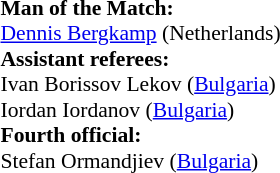<table style="width:100%; font-size:90%;">
<tr>
<td><br><strong>Man of the Match:</strong>
<br><a href='#'>Dennis Bergkamp</a> (Netherlands)<br><strong>Assistant referees:</strong>
<br>Ivan Borissov Lekov (<a href='#'>Bulgaria</a>)
<br>Iordan Iordanov (<a href='#'>Bulgaria</a>)
<br><strong>Fourth official:</strong>
<br>Stefan Ormandjiev (<a href='#'>Bulgaria</a>)</td>
</tr>
</table>
